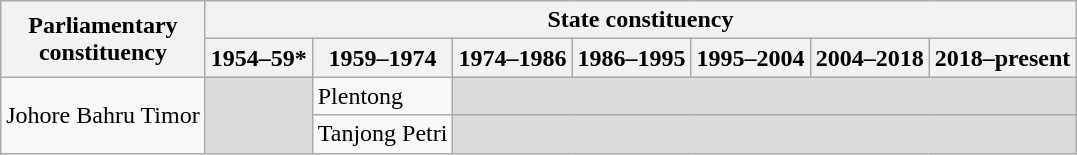<table class="wikitable">
<tr>
<th rowspan="2">Parliamentary<br>constituency</th>
<th colspan="7">State constituency</th>
</tr>
<tr>
<th>1954–59*</th>
<th>1959–1974</th>
<th>1974–1986</th>
<th>1986–1995</th>
<th>1995–2004</th>
<th>2004–2018</th>
<th>2018–present</th>
</tr>
<tr>
<td rowspan="2">Johore Bahru Timor</td>
<td rowspan="2" bgcolor="dcdcdc"></td>
<td>Plentong</td>
<td colspan="5" bgcolor="dcdcdc"></td>
</tr>
<tr>
<td>Tanjong Petri</td>
<td colspan="5" bgcolor="dcdcdc"></td>
</tr>
</table>
